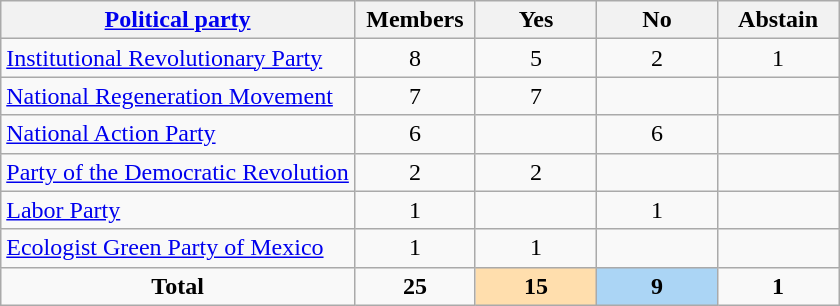<table class="wikitable">
<tr>
<th><a href='#'>Political party</a></th>
<th style="width:55pt;">Members</th>
<th style="width:55pt;">Yes</th>
<th style="width:55pt;">No</th>
<th style="width:55pt;">Abstain</th>
</tr>
<tr>
<td align="left"> <a href='#'>Institutional Revolutionary Party</a></td>
<td style="text-align:center;">8</td>
<td style="text-align:center;">5</td>
<td style="text-align:center;">2</td>
<td style="text-align:center;">1</td>
</tr>
<tr>
<td align="left"> <a href='#'>National Regeneration Movement</a></td>
<td style="text-align:center;">7</td>
<td style="text-align:center;">7</td>
<td style="text-align:center;"></td>
<td style="text-align:center;"></td>
</tr>
<tr>
<td align="left"> <a href='#'>National Action Party</a></td>
<td style="text-align:center;">6</td>
<td style="text-align:center;"></td>
<td style="text-align:center;">6</td>
<td style="text-align:center;"></td>
</tr>
<tr>
<td align="left"> <a href='#'>Party of the Democratic Revolution</a></td>
<td style="text-align:center;">2</td>
<td style="text-align:center;">2</td>
<td style="text-align:center;"></td>
<td style="text-align:center;"></td>
</tr>
<tr>
<td align="left"> <a href='#'>Labor Party</a></td>
<td style="text-align:center;">1</td>
<td style="text-align:center;"></td>
<td style="text-align:center;">1</td>
<td style="text-align:center;"></td>
</tr>
<tr>
<td align="left"> <a href='#'>Ecologist Green Party of Mexico</a></td>
<td style="text-align:center;">1</td>
<td style="text-align:center;">1</td>
<td style="text-align:center;"></td>
<td style="text-align:center;"></td>
</tr>
<tr>
<td style="text-align:center;"><strong>Total</strong></td>
<td style="text-align:center;"><strong>25</strong></td>
<th style="background:#ffdead;"><strong>15</strong></th>
<th style="background:#abd5f5;"><strong>9</strong></th>
<td style="text-align:center;"><strong>1</strong></td>
</tr>
</table>
